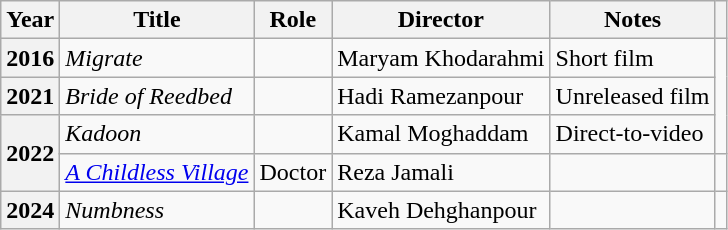<table class="wikitable plainrowheaders sortable" style="font-size:100%">
<tr>
<th scope="col">Year</th>
<th scope="col">Title</th>
<th scope="col">Role</th>
<th scope="col">Director</th>
<th>Notes</th>
<th class="unsortable" scope="col"></th>
</tr>
<tr>
<th scope="row">2016</th>
<td><em>Migrate</em></td>
<td></td>
<td>Maryam Khodarahmi</td>
<td>Short film</td>
<td rowspan="3"></td>
</tr>
<tr>
<th scope="row">2021</th>
<td><em>Bride of Reedbed</em></td>
<td></td>
<td>Hadi Ramezanpour</td>
<td>Unreleased film</td>
</tr>
<tr>
<th rowspan="2" scope="row">2022</th>
<td><em>Kadoon</em></td>
<td></td>
<td>Kamal Moghaddam</td>
<td>Direct-to-video</td>
</tr>
<tr>
<td><em><a href='#'>A Childless Village</a></em></td>
<td>Doctor</td>
<td>Reza Jamali</td>
<td></td>
<td></td>
</tr>
<tr>
<th scope="row">2024</th>
<td><em>Numbness</em></td>
<td></td>
<td>Kaveh Dehghanpour</td>
<td></td>
<td></td>
</tr>
</table>
